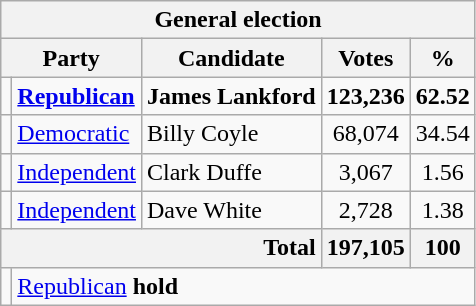<table class=wikitable>
<tr>
<th colspan = 6>General election</th>
</tr>
<tr>
<th colspan=2>Party</th>
<th>Candidate</th>
<th>Votes</th>
<th>%</th>
</tr>
<tr>
<td></td>
<td><strong><a href='#'>Republican</a></strong></td>
<td><strong>James Lankford</strong></td>
<td align=center><strong>123,236</strong></td>
<td align=center><strong>62.52</strong></td>
</tr>
<tr>
<td></td>
<td><a href='#'>Democratic</a></td>
<td>Billy Coyle</td>
<td align=center>68,074</td>
<td align=center>34.54</td>
</tr>
<tr>
<td></td>
<td><a href='#'>Independent</a></td>
<td>Clark Duffe</td>
<td align=center>3,067</td>
<td align=center>1.56</td>
</tr>
<tr>
<td></td>
<td><a href='#'>Independent</a></td>
<td>Dave White</td>
<td align=center>2,728</td>
<td align=center>1.38</td>
</tr>
<tr>
<th colspan=3; style="text-align:right;">Total</th>
<th align=center>197,105</th>
<th align=center>100</th>
</tr>
<tr>
<td></td>
<td colspan=6; style="text-align:left;"><a href='#'>Republican</a> <strong>hold</strong></td>
</tr>
</table>
